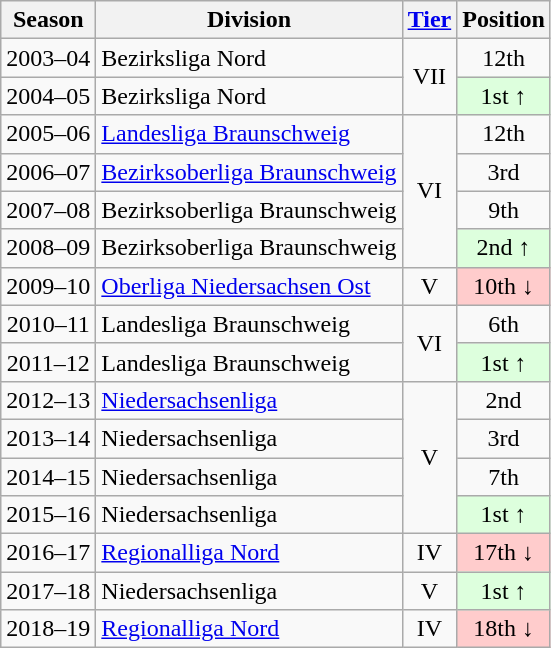<table class="wikitable">
<tr>
<th>Season</th>
<th>Division</th>
<th><a href='#'>Tier</a></th>
<th>Position</th>
</tr>
<tr align="center">
<td>2003–04</td>
<td align="left">Bezirksliga Nord</td>
<td rowspan=2>VII</td>
<td>12th</td>
</tr>
<tr align="center">
<td>2004–05</td>
<td align="left">Bezirksliga Nord</td>
<td style="background:#ddffdd">1st ↑</td>
</tr>
<tr align="center">
<td>2005–06</td>
<td align="left"><a href='#'>Landesliga Braunschweig</a></td>
<td rowspan=4>VI</td>
<td>12th</td>
</tr>
<tr align="center">
<td>2006–07</td>
<td align="left"><a href='#'>Bezirksoberliga Braunschweig</a></td>
<td>3rd</td>
</tr>
<tr align="center">
<td>2007–08</td>
<td align="left">Bezirksoberliga Braunschweig</td>
<td>9th</td>
</tr>
<tr align="center">
<td>2008–09</td>
<td align="left">Bezirksoberliga Braunschweig</td>
<td style="background:#ddffdd">2nd ↑</td>
</tr>
<tr align="center">
<td>2009–10</td>
<td align="left"><a href='#'>Oberliga Niedersachsen Ost</a></td>
<td>V</td>
<td style="background:#ffcccc">10th ↓</td>
</tr>
<tr align="center">
<td>2010–11</td>
<td align="left">Landesliga Braunschweig</td>
<td rowspan=2>VI</td>
<td>6th</td>
</tr>
<tr align="center">
<td>2011–12</td>
<td align="left">Landesliga Braunschweig</td>
<td style="background:#ddffdd">1st ↑</td>
</tr>
<tr align="center">
<td>2012–13</td>
<td align="left"><a href='#'>Niedersachsenliga</a></td>
<td rowspan=4>V</td>
<td>2nd</td>
</tr>
<tr align="center">
<td>2013–14</td>
<td align="left">Niedersachsenliga</td>
<td>3rd</td>
</tr>
<tr align="center">
<td>2014–15</td>
<td align="left">Niedersachsenliga</td>
<td>7th</td>
</tr>
<tr align="center">
<td>2015–16</td>
<td align="left">Niedersachsenliga</td>
<td style="background:#ddffdd">1st ↑</td>
</tr>
<tr align="center">
<td>2016–17</td>
<td align="left"><a href='#'>Regionalliga Nord</a></td>
<td>IV</td>
<td style="background:#ffcccc">17th ↓</td>
</tr>
<tr align="center">
<td>2017–18</td>
<td align="left">Niedersachsenliga</td>
<td>V</td>
<td style="background:#ddffdd">1st ↑</td>
</tr>
<tr align="center">
<td>2018–19</td>
<td align="left"><a href='#'>Regionalliga Nord</a></td>
<td>IV</td>
<td style="background:#ffcccc">18th ↓</td>
</tr>
</table>
